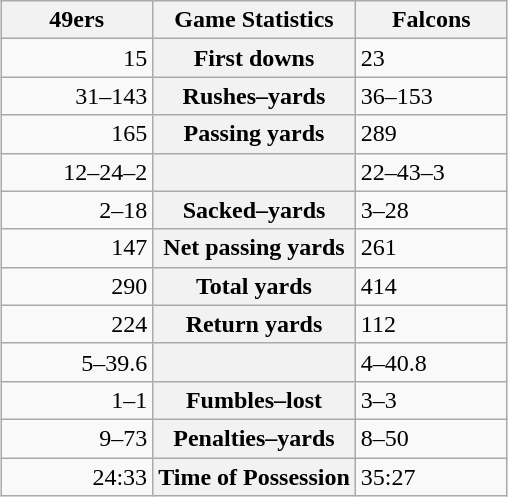<table class="wikitable" style="margin: 1em auto 1em auto">
<tr>
<th style="width:30%;">49ers</th>
<th style="width:40%;">Game Statistics</th>
<th style="width:30%;">Falcons</th>
</tr>
<tr>
<td style="text-align:right;">15</td>
<th>First downs</th>
<td>23</td>
</tr>
<tr>
<td style="text-align:right;">31–143</td>
<th>Rushes–yards</th>
<td>36–153</td>
</tr>
<tr>
<td style="text-align:right;">165</td>
<th>Passing yards</th>
<td>289</td>
</tr>
<tr>
<td style="text-align:right;">12–24–2</td>
<th></th>
<td>22–43–3</td>
</tr>
<tr>
<td style="text-align:right;">2–18</td>
<th>Sacked–yards</th>
<td>3–28</td>
</tr>
<tr>
<td style="text-align:right;">147</td>
<th>Net passing yards</th>
<td>261</td>
</tr>
<tr>
<td style="text-align:right;">290</td>
<th>Total yards</th>
<td>414</td>
</tr>
<tr>
<td style="text-align:right;">224</td>
<th>Return yards</th>
<td>112</td>
</tr>
<tr>
<td style="text-align:right;">5–39.6</td>
<th></th>
<td>4–40.8</td>
</tr>
<tr>
<td style="text-align:right;">1–1</td>
<th>Fumbles–lost</th>
<td>3–3</td>
</tr>
<tr>
<td style="text-align:right;">9–73</td>
<th>Penalties–yards</th>
<td>8–50</td>
</tr>
<tr>
<td style="text-align:right;">24:33</td>
<th>Time of Possession</th>
<td>35:27</td>
</tr>
</table>
